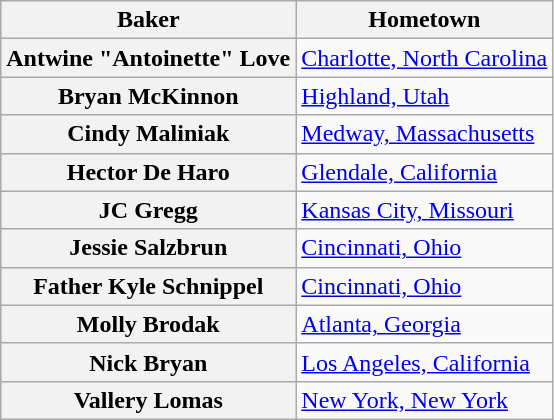<table class="wikitable sortable" style="text-align:left">
<tr>
<th scope="col">Baker</th>
<th scope="col" class="unsortable">Hometown</th>
</tr>
<tr>
<th scope="row">Antwine "Antoinette" Love</th>
<td><a href='#'>Charlotte, North Carolina</a></td>
</tr>
<tr>
<th scope="row">Bryan McKinnon</th>
<td><a href='#'>Highland, Utah</a></td>
</tr>
<tr>
<th scope="row">Cindy Maliniak</th>
<td><a href='#'>Medway, Massachusetts</a></td>
</tr>
<tr>
<th scope="row">Hector De Haro</th>
<td><a href='#'>Glendale, California</a></td>
</tr>
<tr>
<th scope="row">JC Gregg</th>
<td><a href='#'>Kansas City, Missouri</a></td>
</tr>
<tr>
<th scope="row">Jessie Salzbrun</th>
<td><a href='#'>Cincinnati, Ohio</a></td>
</tr>
<tr>
<th scope="row">Father Kyle Schnippel</th>
<td><a href='#'>Cincinnati, Ohio</a></td>
</tr>
<tr>
<th scope="row">Molly Brodak</th>
<td><a href='#'>Atlanta, Georgia</a></td>
</tr>
<tr>
<th scope="row">Nick Bryan</th>
<td><a href='#'>Los Angeles, California</a></td>
</tr>
<tr>
<th scope="row">Vallery Lomas</th>
<td><a href='#'>New York, New York</a></td>
</tr>
</table>
